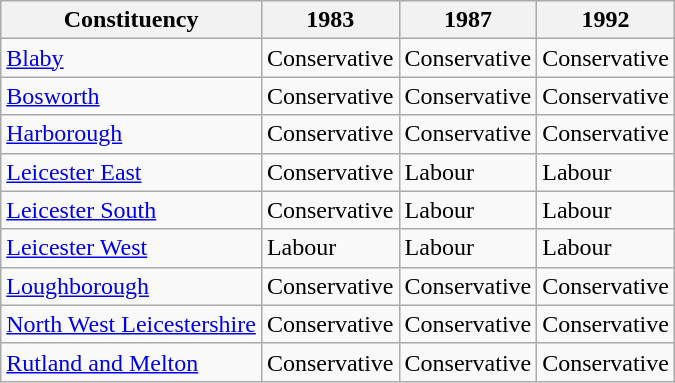<table class="wikitable">
<tr>
<th>Constituency</th>
<th>1983</th>
<th>1987</th>
<th>1992</th>
</tr>
<tr>
<td><a href='#'>Blaby</a></td>
<td bgcolor=>Conservative</td>
<td bgcolor=>Conservative</td>
<td bgcolor=>Conservative</td>
</tr>
<tr>
<td><a href='#'>Bosworth</a></td>
<td bgcolor=>Conservative</td>
<td bgcolor=>Conservative</td>
<td bgcolor=>Conservative</td>
</tr>
<tr>
<td><a href='#'>Harborough</a></td>
<td bgcolor=>Conservative</td>
<td bgcolor=>Conservative</td>
<td bgcolor=>Conservative</td>
</tr>
<tr>
<td><a href='#'>Leicester East</a></td>
<td bgcolor=>Conservative</td>
<td bgcolor=>Labour</td>
<td bgcolor=>Labour</td>
</tr>
<tr>
<td><a href='#'>Leicester South</a></td>
<td bgcolor=>Conservative</td>
<td bgcolor=>Labour</td>
<td bgcolor=>Labour</td>
</tr>
<tr>
<td><a href='#'>Leicester West</a></td>
<td bgcolor=>Labour</td>
<td bgcolor=>Labour</td>
<td bgcolor=>Labour</td>
</tr>
<tr>
<td><a href='#'>Loughborough</a></td>
<td bgcolor=>Conservative</td>
<td bgcolor=>Conservative</td>
<td bgcolor=>Conservative</td>
</tr>
<tr>
<td><a href='#'>North West Leicestershire</a></td>
<td bgcolor=>Conservative</td>
<td bgcolor=>Conservative</td>
<td bgcolor=>Conservative</td>
</tr>
<tr>
<td><a href='#'>Rutland and Melton</a></td>
<td bgcolor=>Conservative</td>
<td bgcolor=>Conservative</td>
<td bgcolor=>Conservative</td>
</tr>
</table>
